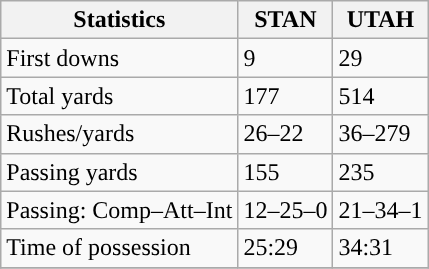<table class="wikitable" style="float: left;">
<tr>
<th>Statistics</th>
<th>STAN</th>
<th>UTAH</th>
</tr>
<tr>
<td>First downs</td>
<td>9</td>
<td>29</td>
</tr>
<tr>
<td>Total yards</td>
<td>177</td>
<td>514</td>
</tr>
<tr>
<td>Rushes/yards</td>
<td>26–22</td>
<td>36–279</td>
</tr>
<tr>
<td>Passing yards</td>
<td>155</td>
<td>235</td>
</tr>
<tr>
<td>Passing: Comp–Att–Int</td>
<td>12–25–0</td>
<td>21–34–1</td>
</tr>
<tr>
<td>Time of possession</td>
<td>25:29</td>
<td>34:31</td>
</tr>
<tr>
</tr>
</table>
